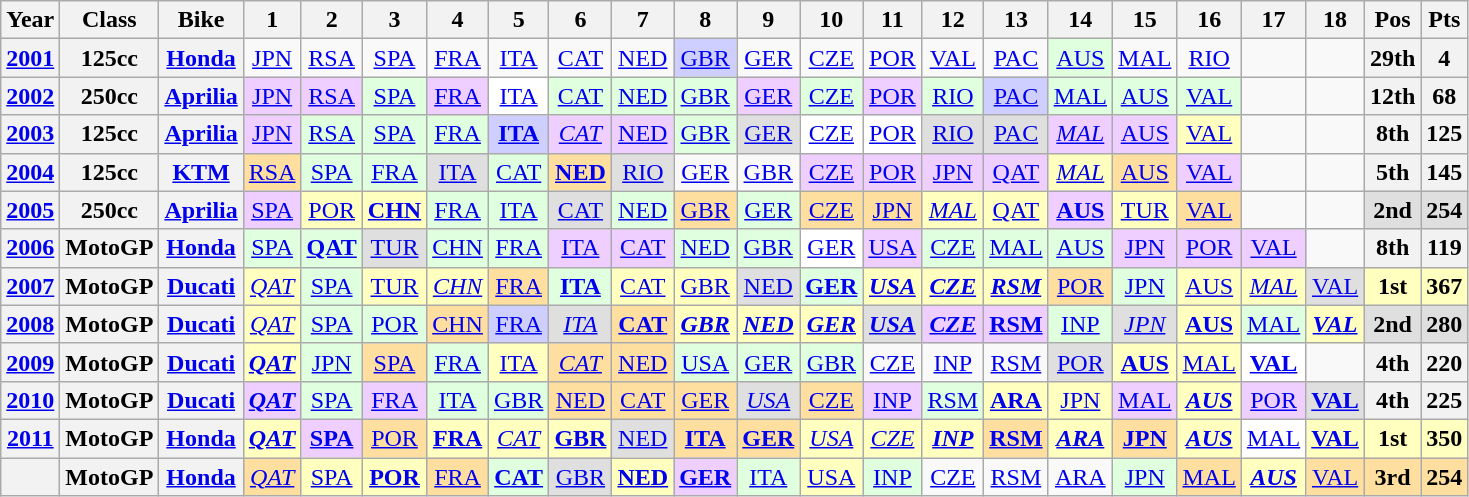<table class="wikitable" style="text-align:center">
<tr>
<th>Year</th>
<th>Class</th>
<th>Bike</th>
<th>1</th>
<th>2</th>
<th>3</th>
<th>4</th>
<th>5</th>
<th>6</th>
<th>7</th>
<th>8</th>
<th>9</th>
<th>10</th>
<th>11</th>
<th>12</th>
<th>13</th>
<th>14</th>
<th>15</th>
<th>16</th>
<th>17</th>
<th>18</th>
<th>Pos</th>
<th>Pts</th>
</tr>
<tr>
<th><a href='#'>2001</a></th>
<th>125cc</th>
<th><a href='#'>Honda</a></th>
<td><a href='#'>JPN</a></td>
<td><a href='#'>RSA</a></td>
<td><a href='#'>SPA</a></td>
<td><a href='#'>FRA</a></td>
<td><a href='#'>ITA</a></td>
<td><a href='#'>CAT</a></td>
<td><a href='#'>NED</a></td>
<td style="background:#CFCFFF;"><a href='#'>GBR</a><br></td>
<td><a href='#'>GER</a></td>
<td><a href='#'>CZE</a></td>
<td><a href='#'>POR</a></td>
<td><a href='#'>VAL</a></td>
<td><a href='#'>PAC</a></td>
<td style="background:#DFFFDF;"><a href='#'>AUS</a><br></td>
<td><a href='#'>MAL</a></td>
<td><a href='#'>RIO</a></td>
<td></td>
<td></td>
<th>29th</th>
<th>4</th>
</tr>
<tr>
<th><a href='#'>2002</a></th>
<th>250cc</th>
<th><a href='#'>Aprilia</a></th>
<td style="background:#EFCFFF;"><a href='#'>JPN</a><br></td>
<td style="background:#EFCFFF;"><a href='#'>RSA</a><br></td>
<td style="background:#DFFFDF;"><a href='#'>SPA</a><br></td>
<td style="background:#EFCFFF;"><a href='#'>FRA</a><br></td>
<td style="background:#FFFFFF;"><a href='#'>ITA</a><br></td>
<td style="background:#DFFFDF;"><a href='#'>CAT</a><br></td>
<td style="background:#DFFFDF;"><a href='#'>NED</a><br></td>
<td style="background:#DFFFDF;"><a href='#'>GBR</a><br></td>
<td style="background:#EFCFFF;"><a href='#'>GER</a><br></td>
<td style="background:#DFFFDF;"><a href='#'>CZE</a><br></td>
<td style="background:#EFCFFF;"><a href='#'>POR</a><br></td>
<td style="background:#DFFFDF;"><a href='#'>RIO</a><br></td>
<td style="background:#CFCFFF;"><a href='#'>PAC</a><br></td>
<td style="background:#DFFFDF;"><a href='#'>MAL</a><br></td>
<td style="background:#DFFFDF;"><a href='#'>AUS</a><br></td>
<td style="background:#DFFFDF;"><a href='#'>VAL</a><br></td>
<td></td>
<td></td>
<th>12th</th>
<th>68</th>
</tr>
<tr>
<th><a href='#'>2003</a></th>
<th>125cc</th>
<th><a href='#'>Aprilia</a></th>
<td style="background:#EFCFFF;"><a href='#'>JPN</a><br></td>
<td style="background:#DFFFDF;"><a href='#'>RSA</a><br></td>
<td style="background:#DFFFDF;"><a href='#'>SPA</a><br></td>
<td style="background:#DFFFDF;"><a href='#'>FRA</a><br></td>
<td style="background:#CFCFFF;"><strong><a href='#'>ITA</a></strong><br></td>
<td style="background:#EFCFFF;"><em><a href='#'>CAT</a></em><br></td>
<td style="background:#EFCFFF;"><a href='#'>NED</a><br></td>
<td style="background:#DFFFDF;"><a href='#'>GBR</a><br></td>
<td style="background:#DFDFDF;"><a href='#'>GER</a><br></td>
<td style="background:#FFFFFF;"><a href='#'>CZE</a><br></td>
<td style="background:#FFFFFF;"><a href='#'>POR</a><br></td>
<td style="background:#DFDFDF;"><a href='#'>RIO</a><br></td>
<td style="background:#DFDFDF;"><a href='#'>PAC</a><br></td>
<td style="background:#EFCFFF;"><em><a href='#'>MAL</a></em><br></td>
<td style="background:#EFCFFF;"><a href='#'>AUS</a><br></td>
<td style="background:#FFFFBF;"><a href='#'>VAL</a><br></td>
<td></td>
<td></td>
<th>8th</th>
<th>125</th>
</tr>
<tr>
<th><a href='#'>2004</a></th>
<th>125cc</th>
<th><a href='#'>KTM</a></th>
<td style="background:#FFDF9F;"><a href='#'>RSA</a><br></td>
<td style="background:#DFFFDF;"><a href='#'>SPA</a><br></td>
<td style="background:#DFFFDF;"><a href='#'>FRA</a><br></td>
<td style="background:#DFDFDF;"><a href='#'>ITA</a><br></td>
<td style="background:#DFFFDF;"><a href='#'>CAT</a><br></td>
<td style="background:#FFDF9F;"><strong><a href='#'>NED</a></strong><br></td>
<td style="background:#DFDFDF;"><a href='#'>RIO</a><br></td>
<td><a href='#'>GER</a></td>
<td><a href='#'>GBR</a></td>
<td style="background:#EFCFFF;"><a href='#'>CZE</a><br></td>
<td style="background:#EFCFFF;"><a href='#'>POR</a><br></td>
<td style="background:#EFCFFF;"><a href='#'>JPN</a><br></td>
<td style="background:#EFCFFF;"><a href='#'>QAT</a><br></td>
<td style="background:#FFFFBF;"><em><a href='#'>MAL</a></em><br></td>
<td style="background:#FFDF9F;"><a href='#'>AUS</a><br></td>
<td style="background:#EFCFFF;"><a href='#'>VAL</a><br></td>
<td></td>
<td></td>
<th>5th</th>
<th>145</th>
</tr>
<tr>
<th><a href='#'>2005</a></th>
<th>250cc</th>
<th><a href='#'>Aprilia</a></th>
<td style="background:#EFCFFF;"><a href='#'>SPA</a><br></td>
<td style="background:#FFFFBF;"><a href='#'>POR</a><br></td>
<td style="background:#FFFFBF;"><strong><a href='#'>CHN</a></strong><br></td>
<td style="background:#DFFFDF;"><a href='#'>FRA</a><br></td>
<td style="background:#DFFFDF;"><a href='#'>ITA</a><br></td>
<td style="background:#DFDFDF;"><a href='#'>CAT</a><br></td>
<td style="background:#DFFFDF;"><a href='#'>NED</a><br></td>
<td style="background:#FFDF9F;"><a href='#'>GBR</a><br></td>
<td style="background:#DFFFDF;"><a href='#'>GER</a><br></td>
<td style="background:#FFDF9F;"><a href='#'>CZE</a><br></td>
<td style="background:#FFDF9F;"><a href='#'>JPN</a><br></td>
<td style="background:#FFFFBF;"><em><a href='#'>MAL</a></em><br></td>
<td style="background:#FFFFBF;"><a href='#'>QAT</a><br></td>
<td style="background:#EFCFFF;"><strong><a href='#'>AUS</a></strong><br></td>
<td style="background:#FFFFBF;"><a href='#'>TUR</a><br></td>
<td style="background:#FFDF9F;"><a href='#'>VAL</a><br></td>
<td></td>
<td></td>
<td style="background:#DFDFDF;"><strong>2nd</strong></td>
<td style="background:#DFDFDF;"><strong>254</strong></td>
</tr>
<tr>
<th><a href='#'>2006</a></th>
<th>MotoGP</th>
<th><a href='#'>Honda</a></th>
<td style="background:#DFFFDF;"><a href='#'>SPA</a><br></td>
<td style="background:#DFFFDF;"><strong><a href='#'>QAT</a></strong><br></td>
<td style="background:#DFDFDF;"><a href='#'>TUR</a><br></td>
<td style="background:#DFFFDF;"><a href='#'>CHN</a><br></td>
<td style="background:#DFFFDF;"><a href='#'>FRA</a><br></td>
<td style="background:#EFCFFF;"><a href='#'>ITA</a><br></td>
<td style="background:#EFCFFF;"><a href='#'>CAT</a><br></td>
<td style="background:#DFFFDF;"><a href='#'>NED</a><br></td>
<td style="background:#DFFFDF;"><a href='#'>GBR</a><br></td>
<td style="background:#FFFFFF;"><a href='#'>GER</a><br></td>
<td style="background:#EFCFFF;"><a href='#'>USA</a><br></td>
<td style="background:#DFFFDF;"><a href='#'>CZE</a><br></td>
<td style="background:#DFFFDF;"><a href='#'>MAL</a><br></td>
<td style="background:#DFFFDF;"><a href='#'>AUS</a><br></td>
<td style="background:#EFCFFF;"><a href='#'>JPN</a><br></td>
<td style="background:#EFCFFF;"><a href='#'>POR</a><br></td>
<td style="background:#EFCFFF;"><a href='#'>VAL</a><br></td>
<td></td>
<th>8th</th>
<th>119</th>
</tr>
<tr>
<th><a href='#'>2007</a></th>
<th>MotoGP</th>
<th><a href='#'>Ducati</a></th>
<td style="background:#FFFFBF;"><em><a href='#'>QAT</a></em><br></td>
<td style="background:#DFFFDF;"><a href='#'>SPA</a><br></td>
<td style="background:#FFFFBF;"><a href='#'>TUR</a><br></td>
<td style="background:#FFFFBF;"><em><a href='#'>CHN</a></em><br></td>
<td style="background:#FFDF9F;"><a href='#'>FRA</a><br></td>
<td style="background:#DFFFDF;"><strong><a href='#'>ITA</a></strong><br></td>
<td style="background:#FFFFBF;"><a href='#'>CAT</a><br></td>
<td style="background:#FFFFBF;"><a href='#'>GBR</a><br></td>
<td style="background:#DFDFDF;"><a href='#'>NED</a><br></td>
<td style="background:#DFFFDF;"><strong><a href='#'>GER</a></strong><br></td>
<td style="background:#FFFFBF;"><strong><em><a href='#'>USA</a></em></strong><br></td>
<td style="background:#FFFFBF;"><strong><em><a href='#'>CZE</a></em></strong><br></td>
<td style="background:#FFFFBF;"><strong><em><a href='#'>RSM</a></em></strong><br></td>
<td style="background:#FFDF9F;"><a href='#'>POR</a><br></td>
<td style="background:#DFFFDF;"><a href='#'>JPN</a><br></td>
<td style="background:#FFFFBF;"><a href='#'>AUS</a><br></td>
<td style="background:#FFFFBF;"><em><a href='#'>MAL</a></em><br></td>
<td style="background:#DFDFDF;"><a href='#'>VAL</a><br></td>
<td style="background:#FFFFBF;"><strong>1st</strong></td>
<td style="background:#FFFFBF;"><strong>367</strong></td>
</tr>
<tr>
<th><a href='#'>2008</a></th>
<th>MotoGP</th>
<th><a href='#'>Ducati</a></th>
<td style="background:#FFFFBF;"><em><a href='#'>QAT</a></em><br></td>
<td style="background:#DFFFDF;"><a href='#'>SPA</a><br></td>
<td style="background:#DFFFDF;"><a href='#'>POR</a><br></td>
<td style="background:#FFDF9F;"><a href='#'>CHN</a><br></td>
<td style="background:#CFCFFF;"><a href='#'>FRA</a><br></td>
<td style="background:#DFDFDF;"><em><a href='#'>ITA</a></em><br></td>
<td style="background:#FFDF9F;"><strong><a href='#'>CAT</a></strong><br></td>
<td style="background:#FFFFBF;"><strong><em><a href='#'>GBR</a></em></strong><br></td>
<td style="background:#FFFFBF;"><strong><em><a href='#'>NED</a></em></strong><br></td>
<td style="background:#FFFFBF;"><strong><em><a href='#'>GER</a></em></strong><br></td>
<td style="background:#DFDFDF;"><strong><em><a href='#'>USA</a></em></strong><br></td>
<td style="background:#EFCFFF;"><strong><em><a href='#'>CZE</a></em></strong><br></td>
<td style="background:#efcfff;"><strong><a href='#'>RSM</a></strong><br></td>
<td style="background:#DFFFDF;"><a href='#'>INP</a><br></td>
<td style="background:#DFDFDF;"><a href='#'><em>JPN</em></a><br></td>
<td style="background:#FFFFBF;"><strong><a href='#'>AUS</a></strong><br></td>
<td style="background:#DFFFDF;"><a href='#'>MAL</a><br></td>
<td style="background:#FFFFBF;"><strong><em><a href='#'>VAL</a></em></strong><br></td>
<td style="background:#DFDFDF;"><strong>2nd</strong></td>
<td style="background:#DFDFDF;"><strong>280</strong></td>
</tr>
<tr>
<th><a href='#'>2009</a></th>
<th>MotoGP</th>
<th><a href='#'>Ducati</a></th>
<td style="background:#FFFFBF;"><strong><em><a href='#'>QAT</a></em></strong><br></td>
<td style="background:#DFFFDF;"><a href='#'>JPN</a><br></td>
<td style="background:#FFDF9F;"><a href='#'>SPA</a><br></td>
<td style="background:#DFFFDF;"><a href='#'>FRA</a><br></td>
<td style="background:#FFFFBF;"><a href='#'>ITA</a><br></td>
<td style="background:#FFDF9F;"><em><a href='#'>CAT</a></em><br></td>
<td style="background:#FFDF9F;"><a href='#'>NED</a><br></td>
<td style="background:#DFFFDF;"><a href='#'>USA</a><br></td>
<td style="background:#DFFFDF;"><a href='#'>GER</a><br></td>
<td style="background:#DFFFDF;"><a href='#'>GBR</a><br></td>
<td><a href='#'>CZE</a></td>
<td><a href='#'>INP</a></td>
<td><a href='#'>RSM</a></td>
<td style="background:#DFDFDF;"><a href='#'>POR</a><br></td>
<td style="background:#FFFFBF;"><strong><a href='#'>AUS</a></strong><br></td>
<td style="background:#FFFFBF;"><a href='#'>MAL</a><br></td>
<td style="background:#FFFFFF;"><strong><a href='#'>VAL</a></strong><br></td>
<td></td>
<th>4th</th>
<th>220</th>
</tr>
<tr>
<th><a href='#'>2010</a></th>
<th>MotoGP</th>
<th><a href='#'>Ducati</a></th>
<td style="background:#efcfff;"><strong><em><a href='#'>QAT</a></em></strong><br></td>
<td style="background:#DFFFDF;"><a href='#'>SPA</a><br></td>
<td style="background:#efcfff;"><a href='#'>FRA</a><br></td>
<td style="background:#DFFFDF;"><a href='#'>ITA</a><br></td>
<td style="background:#DFFFDF;"><a href='#'>GBR</a><br></td>
<td style="background:#FFDF9F;"><a href='#'>NED</a><br></td>
<td style="background:#FFDF9F;"><a href='#'>CAT</a><br></td>
<td style="background:#FFDF9F;"><a href='#'>GER</a><br></td>
<td style="background:#DFDFDF;"><em><a href='#'>USA</a></em><br></td>
<td style="background:#FFDF9F;"><a href='#'>CZE</a><br></td>
<td style="background:#efcfff;"><a href='#'>INP</a><br></td>
<td style="background:#DFFFDF;"><a href='#'>RSM</a><br></td>
<td style="background:#FFFFBF;"><strong><a href='#'>ARA</a></strong><br></td>
<td style="background:#FFFFBF;"><a href='#'>JPN</a><br></td>
<td style="background:#efcfff;"><a href='#'>MAL</a><br></td>
<td style="background:#FFFFBF;"><strong><em><a href='#'>AUS</a></em></strong><br></td>
<td style="background:#efcfff;"><a href='#'>POR</a><br></td>
<td style="background:#DFDFDF;"><strong><a href='#'>VAL</a></strong><br></td>
<th>4th</th>
<th>225</th>
</tr>
<tr>
<th><a href='#'>2011</a></th>
<th>MotoGP</th>
<th><a href='#'>Honda</a></th>
<td style="background:#FFFFBF;"><strong><em><a href='#'>QAT</a></em></strong><br></td>
<td style="background:#efcfff;"><strong><a href='#'>SPA</a></strong><br></td>
<td style="background:#FFDF9F;"><a href='#'>POR</a><br></td>
<td style="background:#FFFFBF;"><strong><a href='#'>FRA</a></strong><br></td>
<td style="background:#FFFFBF;"><em><a href='#'>CAT</a></em><br></td>
<td style="background:#FFFFBF;"><strong><a href='#'>GBR</a></strong><br></td>
<td style="background:#DFDFDF;"><a href='#'>NED</a><br></td>
<td style="background:#FFDF9F;"><strong><a href='#'>ITA</a></strong><br></td>
<td style="background:#FFDF9F;"><strong><a href='#'>GER</a></strong><br></td>
<td style="background:#FFFFBF;"><em><a href='#'>USA</a></em><br></td>
<td style="background:#FFFFBF;"><em><a href='#'>CZE</a></em><br></td>
<td style="background:#FFFFBF;"><strong><em><a href='#'>INP</a></em></strong><br></td>
<td style="background:#FFDF9F;"><strong><a href='#'>RSM</a></strong><br></td>
<td style="background:#FFFFBF;"><strong><em><a href='#'>ARA</a></em></strong><br></td>
<td style="background:#FFDF9F;"><strong><a href='#'>JPN</a></strong><br></td>
<td style="background:#FFFFBF;"><strong><em><a href='#'>AUS</a></em></strong><br></td>
<td style="background:#FFFFFF;"><a href='#'>MAL</a><br></td>
<td style="background:#FFFFBF;"><strong><a href='#'>VAL</a></strong><br></td>
<td style="background:#FFFFBF;"><strong>1st</strong></td>
<td style="background:#FFFFBF;"><strong>350</strong></td>
</tr>
<tr>
<th></th>
<th>MotoGP</th>
<th><a href='#'>Honda</a></th>
<td style="background:#FFDF9F;"><em><a href='#'>QAT</a></em><br></td>
<td style="background:#FFFFBF;"><a href='#'>SPA</a><br></td>
<td style="background:#FFFFBF;"><strong><a href='#'>POR</a></strong><br></td>
<td style="background:#FFDF9F;"><a href='#'>FRA</a><br></td>
<td style="background:#DFFFDF;"><strong><a href='#'>CAT</a></strong><br></td>
<td style="background:#DFDFDF;"><a href='#'>GBR</a><br></td>
<td style="background:#FFFFBF;"><strong><a href='#'>NED</a></strong><br></td>
<td style="background:#efcfff;"><strong><a href='#'>GER</a></strong><br></td>
<td style="background:#DFFFDF;"><a href='#'>ITA</a><br></td>
<td style="background:#FFFFBF;"><a href='#'>USA</a><br></td>
<td style="background:#DFFFDF;"><a href='#'>INP</a><br></td>
<td><a href='#'>CZE</a></td>
<td><a href='#'>RSM</a></td>
<td><a href='#'>ARA</a></td>
<td style="background:#DFFFDF;"><a href='#'>JPN</a><br></td>
<td style="background:#FFDF9F;"><a href='#'>MAL</a><br></td>
<td style="background:#FFFFBF;"><strong><em><a href='#'>AUS</a></em></strong><br></td>
<td style="background:#FFDF9F;"><a href='#'>VAL</a><br></td>
<td style="background:#FFDF9F;"><strong>3rd</strong></td>
<td style="background:#FFDF9F;"><strong>254</strong></td>
</tr>
</table>
